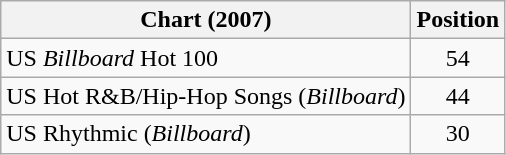<table class="wikitable sortable">
<tr>
<th>Chart (2007)</th>
<th>Position</th>
</tr>
<tr>
<td>US <em>Billboard</em> Hot 100</td>
<td align="center">54</td>
</tr>
<tr>
<td>US Hot R&B/Hip-Hop Songs (<em>Billboard</em>)</td>
<td align="center">44</td>
</tr>
<tr>
<td>US Rhythmic (<em>Billboard</em>)</td>
<td align="center">30</td>
</tr>
</table>
